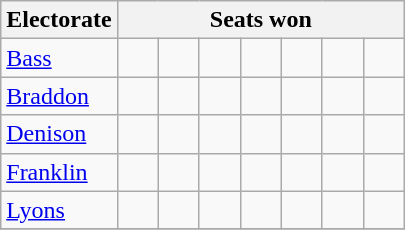<table class="wikitable">
<tr>
<th>Electorate</th>
<th colspan=7>Seats won</th>
</tr>
<tr>
<td><a href='#'>Bass</a></td>
<td width=20 > </td>
<td width=20 > </td>
<td width=20 > </td>
<td width=20 > </td>
<td width=20 > </td>
<td width=20 > </td>
<td width=20 > </td>
</tr>
<tr>
<td><a href='#'>Braddon</a></td>
<td> </td>
<td> </td>
<td> </td>
<td> </td>
<td> </td>
<td> </td>
<td> </td>
</tr>
<tr>
<td><a href='#'>Denison</a></td>
<td> </td>
<td> </td>
<td> </td>
<td> </td>
<td> </td>
<td> </td>
<td> </td>
</tr>
<tr>
<td><a href='#'>Franklin</a></td>
<td> </td>
<td> </td>
<td> </td>
<td> </td>
<td> </td>
<td> </td>
<td> </td>
</tr>
<tr>
<td><a href='#'>Lyons</a></td>
<td> </td>
<td> </td>
<td> </td>
<td> </td>
<td> </td>
<td> </td>
<td> </td>
</tr>
<tr>
</tr>
</table>
